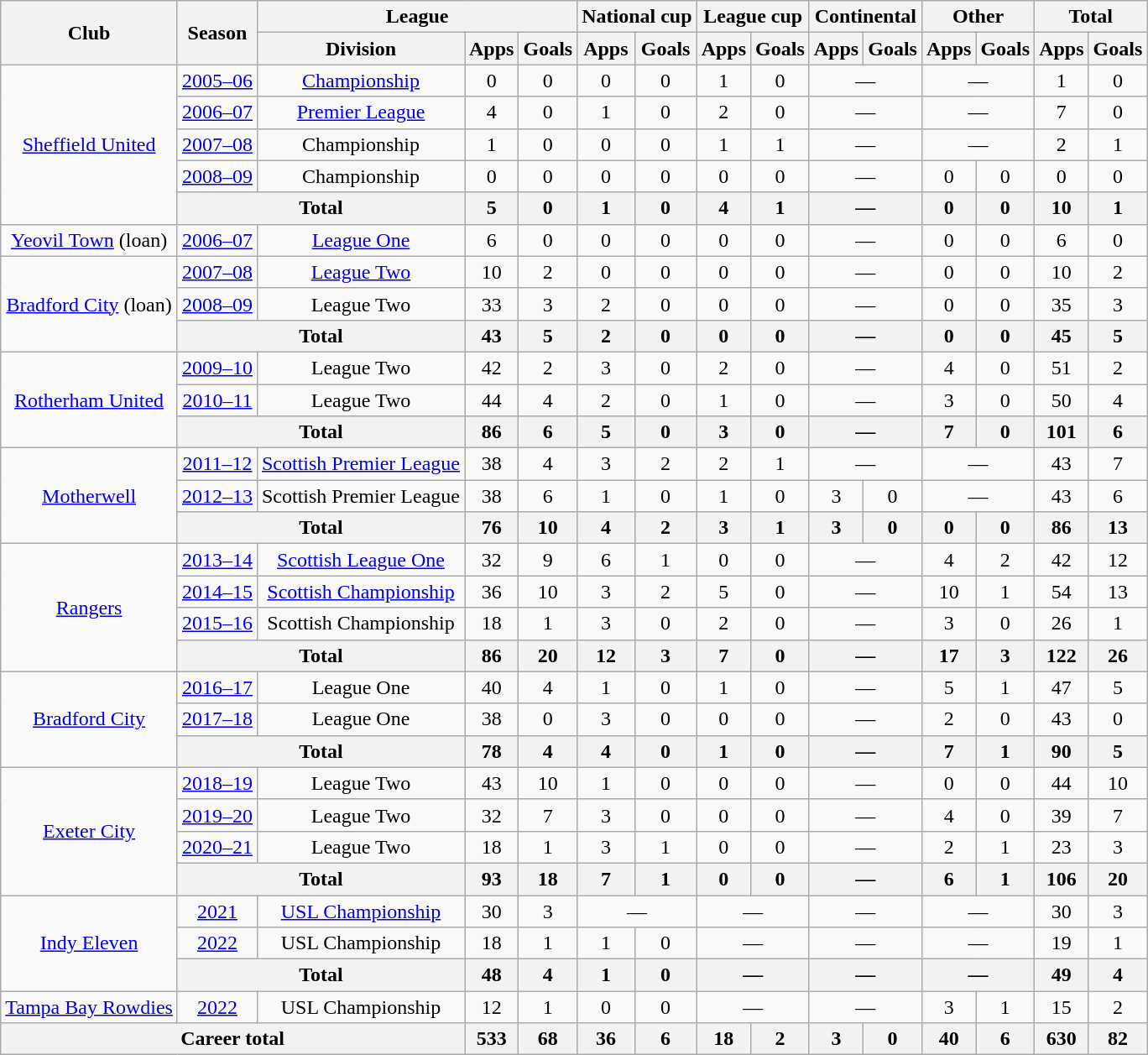<table class="wikitable" style="text-align: center;">
<tr>
<th rowspan="2">Club</th>
<th rowspan="2">Season</th>
<th colspan="3">League</th>
<th colspan="2">National cup</th>
<th colspan="2">League cup</th>
<th colspan="2">Continental</th>
<th colspan="2">Other</th>
<th colspan="2">Total</th>
</tr>
<tr>
<th>Division</th>
<th>Apps</th>
<th>Goals</th>
<th>Apps</th>
<th>Goals</th>
<th>Apps</th>
<th>Goals</th>
<th>Apps</th>
<th>Goals</th>
<th>Apps</th>
<th>Goals</th>
<th>Apps</th>
<th>Goals</th>
</tr>
<tr>
<td rowspan="5"><a href='#'>Sheffield United</a></td>
<td><a href='#'>2005–06</a></td>
<td><a href='#'>Championship</a></td>
<td>0</td>
<td>0</td>
<td>0</td>
<td>0</td>
<td>1</td>
<td>0</td>
<td colspan="2">—</td>
<td colspan="2">—</td>
<td>1</td>
<td>0</td>
</tr>
<tr>
<td><a href='#'>2006–07</a></td>
<td><a href='#'>Premier League</a></td>
<td>4</td>
<td>0</td>
<td>1</td>
<td>0</td>
<td>2</td>
<td>0</td>
<td colspan="2">—</td>
<td colspan="2">—</td>
<td>7</td>
<td>0</td>
</tr>
<tr>
<td><a href='#'>2007–08</a></td>
<td>Championship</td>
<td>1</td>
<td>0</td>
<td>0</td>
<td>0</td>
<td>1</td>
<td>1</td>
<td colspan="2">—</td>
<td colspan="2">—</td>
<td>2</td>
<td>1</td>
</tr>
<tr>
<td><a href='#'>2008–09</a></td>
<td>Championship</td>
<td>0</td>
<td>0</td>
<td>0</td>
<td>0</td>
<td>0</td>
<td>0</td>
<td colspan="2">—</td>
<td>0</td>
<td>0</td>
<td>0</td>
<td>0</td>
</tr>
<tr>
<th colspan="2">Total</th>
<th>5</th>
<th>0</th>
<th>1</th>
<th>0</th>
<th>4</th>
<th>1</th>
<th colspan="2">—</th>
<th>0</th>
<th>0</th>
<th>10</th>
<th>1</th>
</tr>
<tr>
<td rowspan="1"><a href='#'>Yeovil Town</a> (loan)</td>
<td><a href='#'>2006–07</a></td>
<td><a href='#'>League One</a></td>
<td>6</td>
<td>0</td>
<td>0</td>
<td>0</td>
<td>0</td>
<td>0</td>
<td colspan="2">—</td>
<td>0</td>
<td>0</td>
<td>6</td>
<td>0</td>
</tr>
<tr>
<td rowspan="3"><a href='#'>Bradford City</a> (loan)</td>
<td><a href='#'>2007–08</a></td>
<td><a href='#'>League Two</a></td>
<td>10</td>
<td>2</td>
<td>0</td>
<td>0</td>
<td>0</td>
<td>0</td>
<td colspan="2">—</td>
<td>0</td>
<td>0</td>
<td>10</td>
<td>2</td>
</tr>
<tr>
<td><a href='#'>2008–09</a></td>
<td>League Two</td>
<td>33</td>
<td>3</td>
<td>2</td>
<td>0</td>
<td>0</td>
<td>0</td>
<td colspan="2">—</td>
<td>0</td>
<td>0</td>
<td>35</td>
<td>3</td>
</tr>
<tr>
<th colspan="2">Total</th>
<th>43</th>
<th>5</th>
<th>2</th>
<th>0</th>
<th>0</th>
<th>0</th>
<th colspan="2">—</th>
<th>0</th>
<th>0</th>
<th>45</th>
<th>5</th>
</tr>
<tr>
<td rowspan="3"><a href='#'>Rotherham United</a></td>
<td><a href='#'>2009–10</a></td>
<td>League Two</td>
<td>42</td>
<td>2</td>
<td>3</td>
<td>0</td>
<td>2</td>
<td>0</td>
<td colspan="2">—</td>
<td>4</td>
<td>0</td>
<td>51</td>
<td>2</td>
</tr>
<tr>
<td><a href='#'>2010–11</a></td>
<td>League Two</td>
<td>44</td>
<td>4</td>
<td>2</td>
<td>0</td>
<td>1</td>
<td>0</td>
<td colspan="2">—</td>
<td>3</td>
<td>0</td>
<td>50</td>
<td>4</td>
</tr>
<tr>
<th colspan="2">Total</th>
<th>86</th>
<th>6</th>
<th>5</th>
<th>0</th>
<th>3</th>
<th>0</th>
<th colspan="2">—</th>
<th>7</th>
<th>0</th>
<th>101</th>
<th>6</th>
</tr>
<tr>
<td rowspan="3"><a href='#'>Motherwell</a></td>
<td><a href='#'>2011–12</a></td>
<td><a href='#'>Scottish Premier League</a></td>
<td>38</td>
<td>4</td>
<td>3</td>
<td>2</td>
<td>2</td>
<td>1</td>
<td colspan="2">—</td>
<td colspan="2">—</td>
<td>43</td>
<td>7</td>
</tr>
<tr>
<td><a href='#'>2012–13</a></td>
<td>Scottish Premier League</td>
<td>38</td>
<td>6</td>
<td>1</td>
<td>0</td>
<td>1</td>
<td>0</td>
<td>3</td>
<td>0</td>
<td colspan="2">—</td>
<td>43</td>
<td>6</td>
</tr>
<tr>
<th colspan="2">Total</th>
<th>76</th>
<th>10</th>
<th>4</th>
<th>2</th>
<th>3</th>
<th>1</th>
<th>3</th>
<th>0</th>
<th>0</th>
<th>0</th>
<th>86</th>
<th>13</th>
</tr>
<tr>
<td rowspan="4"><a href='#'>Rangers</a></td>
<td><a href='#'>2013–14</a></td>
<td><a href='#'>Scottish League One</a></td>
<td>32</td>
<td>9</td>
<td>6</td>
<td>1</td>
<td>0</td>
<td>0</td>
<td colspan="2">—</td>
<td>4</td>
<td>2</td>
<td>42</td>
<td>12</td>
</tr>
<tr>
<td><a href='#'>2014–15</a></td>
<td><a href='#'>Scottish Championship</a></td>
<td>36</td>
<td>10</td>
<td>3</td>
<td>2</td>
<td>5</td>
<td>0</td>
<td colspan="2">—</td>
<td>10</td>
<td>1</td>
<td>54</td>
<td>13</td>
</tr>
<tr>
<td><a href='#'>2015–16</a></td>
<td>Scottish Championship</td>
<td>18</td>
<td>1</td>
<td>3</td>
<td>0</td>
<td>2</td>
<td>0</td>
<td colspan="2">—</td>
<td>3</td>
<td>0</td>
<td>26</td>
<td>1</td>
</tr>
<tr>
<th colspan="2">Total</th>
<th>86</th>
<th>20</th>
<th>12</th>
<th>3</th>
<th>7</th>
<th>0</th>
<th colspan="2">—</th>
<th>17</th>
<th>3</th>
<th>122</th>
<th>26</th>
</tr>
<tr>
<td rowspan="3"><a href='#'>Bradford City</a></td>
<td><a href='#'>2016–17</a></td>
<td>League One</td>
<td>40</td>
<td>4</td>
<td>1</td>
<td>0</td>
<td>1</td>
<td>0</td>
<td colspan="2">—</td>
<td>5</td>
<td>1</td>
<td>47</td>
<td>5</td>
</tr>
<tr>
<td><a href='#'>2017–18</a></td>
<td>League One</td>
<td>38</td>
<td>0</td>
<td>3</td>
<td>0</td>
<td>0</td>
<td>0</td>
<td colspan="2">—</td>
<td>2</td>
<td>0</td>
<td>43</td>
<td>0</td>
</tr>
<tr>
<th colspan="2">Total</th>
<th>78</th>
<th>4</th>
<th>4</th>
<th>0</th>
<th>1</th>
<th>0</th>
<th colspan="2">—</th>
<th>7</th>
<th>1</th>
<th>90</th>
<th>5</th>
</tr>
<tr>
<td rowspan="4"><a href='#'>Exeter City</a></td>
<td><a href='#'>2018–19</a></td>
<td>League Two</td>
<td>43</td>
<td>10</td>
<td>1</td>
<td>0</td>
<td>0</td>
<td>0</td>
<td colspan="2">—</td>
<td>0</td>
<td>0</td>
<td>44</td>
<td>10</td>
</tr>
<tr>
<td><a href='#'>2019–20</a></td>
<td>League Two</td>
<td>32</td>
<td>7</td>
<td>3</td>
<td>0</td>
<td>0</td>
<td>0</td>
<td colspan="2">—</td>
<td>4</td>
<td>0</td>
<td>39</td>
<td>7</td>
</tr>
<tr>
<td><a href='#'>2020–21</a></td>
<td>League Two</td>
<td>18</td>
<td>1</td>
<td>3</td>
<td>1</td>
<td>0</td>
<td>0</td>
<td colspan="2">—</td>
<td>2</td>
<td>1</td>
<td>23</td>
<td>3</td>
</tr>
<tr>
<th colspan="2">Total</th>
<th>93</th>
<th>18</th>
<th>7</th>
<th>1</th>
<th>0</th>
<th>0</th>
<th colspan="2">—</th>
<th>6</th>
<th>1</th>
<th>106</th>
<th>20</th>
</tr>
<tr>
<td rowspan="3"><a href='#'>Indy Eleven</a></td>
<td><a href='#'>2021</a></td>
<td><a href='#'>USL Championship</a></td>
<td>30</td>
<td>3</td>
<td colspan="2">—</td>
<td colspan="2">—</td>
<td colspan="2">—</td>
<td colspan="2">—</td>
<td>30</td>
<td>3</td>
</tr>
<tr>
<td><a href='#'>2022</a></td>
<td>USL Championship</td>
<td>18</td>
<td>1</td>
<td>1</td>
<td>0</td>
<td colspan="2">—</td>
<td colspan="2">—</td>
<td colspan="2">—</td>
<td>19</td>
<td>1</td>
</tr>
<tr>
<th colspan="2">Total</th>
<th>48</th>
<th>4</th>
<th>1</th>
<th>0</th>
<th colspan="2">—</th>
<th colspan="2">—</th>
<th colspan="2">—</th>
<th>49</th>
<th>4</th>
</tr>
<tr>
<td><a href='#'>Tampa Bay Rowdies</a></td>
<td><a href='#'>2022</a></td>
<td>USL Championship</td>
<td>12</td>
<td>1</td>
<td>0</td>
<td>0</td>
<td colspan="2">—</td>
<td colspan="2">—</td>
<td>3</td>
<td>1</td>
<td>15</td>
<td>2</td>
</tr>
<tr>
<th colspan="3">Career total</th>
<th>533</th>
<th>68</th>
<th>36</th>
<th>6</th>
<th>18</th>
<th>2</th>
<th>3</th>
<th>0</th>
<th>40</th>
<th>6</th>
<th>630</th>
<th>82</th>
</tr>
</table>
